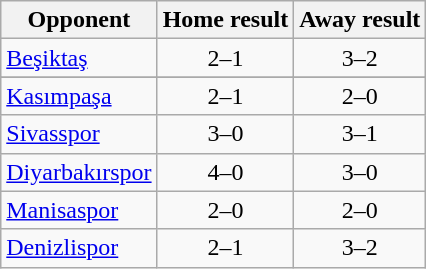<table class="wikitable">
<tr>
<th>Opponent</th>
<th>Home result</th>
<th>Away result</th>
</tr>
<tr>
<td><a href='#'>Beşiktaş</a></td>
<td align=center>2–1</td>
<td align=center>3–2</td>
</tr>
<tr>
</tr>
<tr>
<td><a href='#'>Kasımpaşa</a></td>
<td align=center>2–1</td>
<td align=center>2–0</td>
</tr>
<tr>
<td><a href='#'>Sivasspor</a></td>
<td align=center>3–0</td>
<td align=center>3–1</td>
</tr>
<tr>
<td><a href='#'>Diyarbakırspor</a></td>
<td align=center>4–0</td>
<td align=center>3–0</td>
</tr>
<tr>
<td><a href='#'>Manisaspor</a></td>
<td align=center>2–0</td>
<td align=center>2–0</td>
</tr>
<tr>
<td><a href='#'>Denizlispor</a></td>
<td align=center>2–1</td>
<td align=center>3–2</td>
</tr>
</table>
